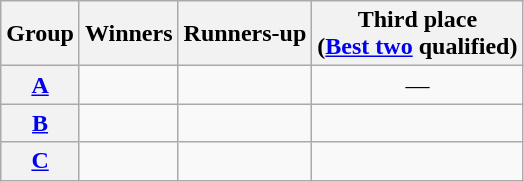<table class=wikitable>
<tr>
<th>Group</th>
<th>Winners</th>
<th>Runners-up</th>
<th>Third place<br>(<a href='#'>Best two</a> qualified)</th>
</tr>
<tr>
<th><a href='#'>A</a></th>
<td></td>
<td></td>
<td align=center>—</td>
</tr>
<tr>
<th><a href='#'>B</a></th>
<td></td>
<td></td>
<td></td>
</tr>
<tr>
<th><a href='#'>C</a></th>
<td></td>
<td></td>
<td></td>
</tr>
</table>
